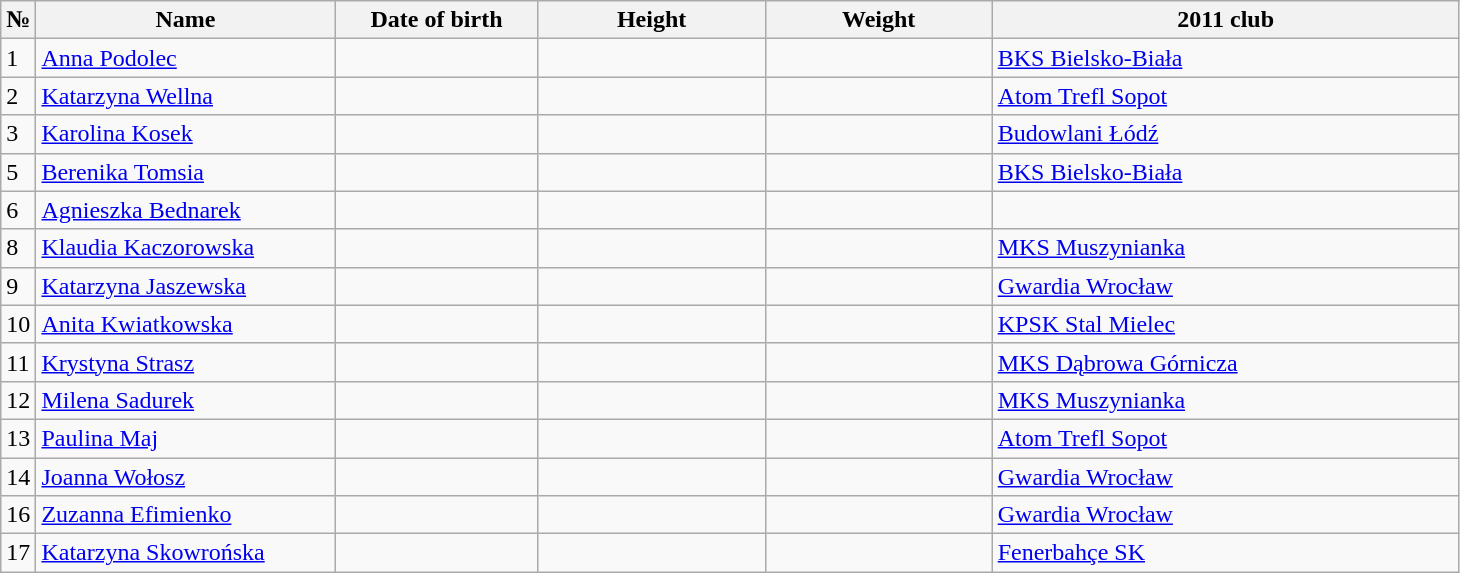<table class=wikitable sortable style=font-size:100%; text-align:center;>
<tr>
<th>№</th>
<th style=width:12em>Name</th>
<th style=width:8em>Date of birth</th>
<th style=width:9em>Height</th>
<th style=width:9em>Weight</th>
<th style=width:19em>2011 club</th>
</tr>
<tr>
<td>1</td>
<td><a href='#'>Anna Podolec</a></td>
<td></td>
<td></td>
<td></td>
<td> <a href='#'>BKS Bielsko-Biała</a></td>
</tr>
<tr>
<td>2</td>
<td><a href='#'>Katarzyna Wellna</a></td>
<td></td>
<td></td>
<td></td>
<td> <a href='#'>Atom Trefl Sopot</a></td>
</tr>
<tr>
<td>3</td>
<td><a href='#'>Karolina Kosek</a></td>
<td></td>
<td></td>
<td></td>
<td> <a href='#'>Budowlani Łódź</a></td>
</tr>
<tr>
<td>5</td>
<td><a href='#'>Berenika Tomsia</a></td>
<td></td>
<td></td>
<td></td>
<td> <a href='#'>BKS Bielsko-Biała</a></td>
</tr>
<tr>
<td>6</td>
<td><a href='#'>Agnieszka Bednarek</a></td>
<td></td>
<td></td>
<td></td>
<td></td>
</tr>
<tr>
<td>8</td>
<td><a href='#'>Klaudia Kaczorowska</a></td>
<td></td>
<td></td>
<td></td>
<td> <a href='#'>MKS Muszynianka</a></td>
</tr>
<tr>
<td>9</td>
<td><a href='#'>Katarzyna Jaszewska</a></td>
<td></td>
<td></td>
<td></td>
<td> <a href='#'>Gwardia Wrocław</a></td>
</tr>
<tr>
<td>10</td>
<td><a href='#'>Anita Kwiatkowska</a></td>
<td></td>
<td></td>
<td></td>
<td> <a href='#'>KPSK Stal Mielec</a></td>
</tr>
<tr>
<td>11</td>
<td><a href='#'>Krystyna Strasz</a></td>
<td></td>
<td></td>
<td></td>
<td> <a href='#'>MKS Dąbrowa Górnicza</a></td>
</tr>
<tr>
<td>12</td>
<td><a href='#'>Milena Sadurek</a></td>
<td></td>
<td></td>
<td></td>
<td> <a href='#'>MKS Muszynianka</a></td>
</tr>
<tr>
<td>13</td>
<td><a href='#'>Paulina Maj</a></td>
<td></td>
<td></td>
<td></td>
<td> <a href='#'>Atom Trefl Sopot</a></td>
</tr>
<tr>
<td>14</td>
<td><a href='#'>Joanna Wołosz</a></td>
<td></td>
<td></td>
<td></td>
<td> <a href='#'>Gwardia Wrocław</a></td>
</tr>
<tr>
<td>16</td>
<td><a href='#'>Zuzanna Efimienko</a></td>
<td></td>
<td></td>
<td></td>
<td> <a href='#'>Gwardia Wrocław</a></td>
</tr>
<tr>
<td>17</td>
<td><a href='#'>Katarzyna Skowrońska</a></td>
<td></td>
<td></td>
<td></td>
<td> <a href='#'>Fenerbahçe SK</a></td>
</tr>
</table>
